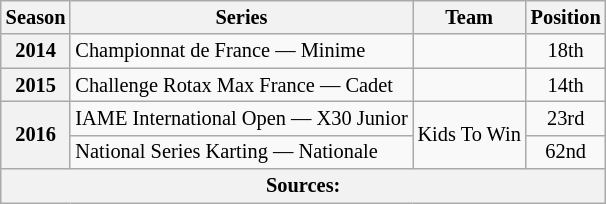<table class="wikitable" style="font-size: 85%; text-align:center">
<tr>
<th>Season</th>
<th>Series</th>
<th>Team</th>
<th>Position</th>
</tr>
<tr>
<th>2014</th>
<td align="left">Championnat de France — Minime</td>
<td align="left"></td>
<td>18th</td>
</tr>
<tr>
<th>2015</th>
<td align="left">Challenge Rotax Max France — Cadet</td>
<td align="left"></td>
<td>14th</td>
</tr>
<tr>
<th rowspan="2">2016</th>
<td align="left">IAME International Open — X30 Junior</td>
<td rowspan="2" align="left">Kids To Win</td>
<td>23rd</td>
</tr>
<tr>
<td align="left">National Series Karting — Nationale</td>
<td>62nd</td>
</tr>
<tr>
<th colspan="4">Sources:</th>
</tr>
</table>
